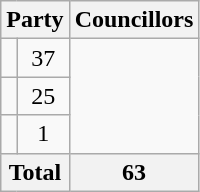<table class="wikitable">
<tr>
<th colspan=2>Party</th>
<th>Councillors</th>
</tr>
<tr>
<td></td>
<td align=center>37</td>
</tr>
<tr>
<td></td>
<td align=center>25</td>
</tr>
<tr>
<td></td>
<td align=center>1</td>
</tr>
<tr>
<th colspan=2>Total</th>
<th>63</th>
</tr>
</table>
